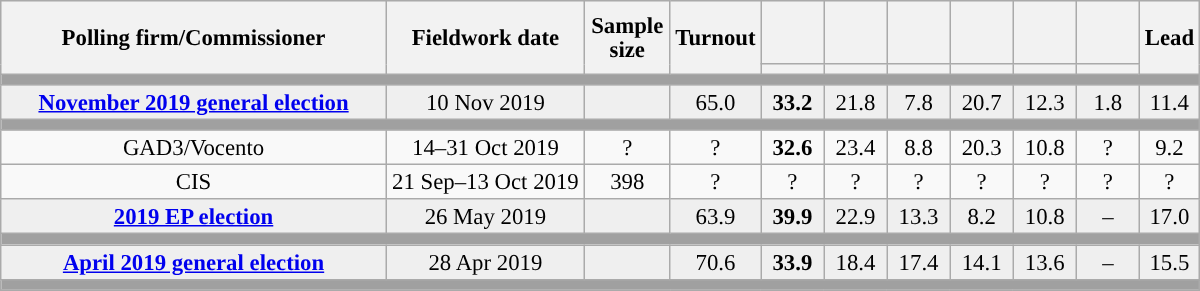<table class="wikitable collapsible collapsed" style="text-align:center; font-size:95%; line-height:16px;">
<tr style="height:42px; background-color:#E9E9E9">
<th style="width:250px;" rowspan="2">Polling firm/Commissioner</th>
<th style="width:125px;" rowspan="2">Fieldwork date</th>
<th style="width:50px;" rowspan="2">Sample size</th>
<th style="width:45px;" rowspan="2">Turnout</th>
<th style="width:35px;"></th>
<th style="width:35px;"></th>
<th style="width:35px;"></th>
<th style="width:35px;"></th>
<th style="width:35px;"></th>
<th style="width:35px;"></th>
<th style="width:30px;" rowspan="2">Lead</th>
</tr>
<tr>
<th style="color:inherit;background:"></th>
<th style="color:inherit;background:"></th>
<th style="color:inherit;background:"></th>
<th style="color:inherit;background:"></th>
<th style="color:inherit;background:"></th>
<th style="color:inherit;background:"></th>
</tr>
<tr>
<td colspan="11" style="background:#A0A0A0"></td>
</tr>
<tr style="background:#EFEFEF;">
<td><strong><a href='#'>November 2019 general election</a></strong></td>
<td>10 Nov 2019</td>
<td></td>
<td>65.0</td>
<td><strong>33.2</strong><br></td>
<td>21.8<br></td>
<td>7.8<br></td>
<td>20.7<br></td>
<td>12.3<br></td>
<td>1.8<br></td>
<td style="background:">11.4</td>
</tr>
<tr>
<td colspan="11" style="background:#A0A0A0"></td>
</tr>
<tr>
<td>GAD3/Vocento</td>
<td>14–31 Oct 2019</td>
<td>?</td>
<td>?</td>
<td><strong>32.6</strong><br></td>
<td>23.4<br></td>
<td>8.8<br></td>
<td>20.3<br></td>
<td>10.8<br></td>
<td>?<br></td>
<td style="background:">9.2</td>
</tr>
<tr>
<td>CIS</td>
<td>21 Sep–13 Oct 2019</td>
<td>398</td>
<td>?</td>
<td>?<br></td>
<td>?<br></td>
<td>?<br></td>
<td>?<br></td>
<td>?<br></td>
<td>?<br></td>
<td style="background:">?</td>
</tr>
<tr style="background:#EFEFEF;">
<td><strong><a href='#'>2019 EP election</a></strong></td>
<td>26 May 2019</td>
<td></td>
<td>63.9</td>
<td><strong>39.9</strong><br></td>
<td>22.9<br></td>
<td>13.3<br></td>
<td>8.2<br></td>
<td>10.8<br></td>
<td>–</td>
<td style="background:">17.0</td>
</tr>
<tr>
<td colspan="11" style="background:#A0A0A0"></td>
</tr>
<tr style="background:#EFEFEF;">
<td><strong><a href='#'>April 2019 general election</a></strong></td>
<td>28 Apr 2019</td>
<td></td>
<td>70.6</td>
<td><strong>33.9</strong><br></td>
<td>18.4<br></td>
<td>17.4<br></td>
<td>14.1<br></td>
<td>13.6<br></td>
<td>–</td>
<td style="background:">15.5</td>
</tr>
<tr>
<td colspan="11" style="background:#A0A0A0"></td>
</tr>
<tr>
</tr>
</table>
